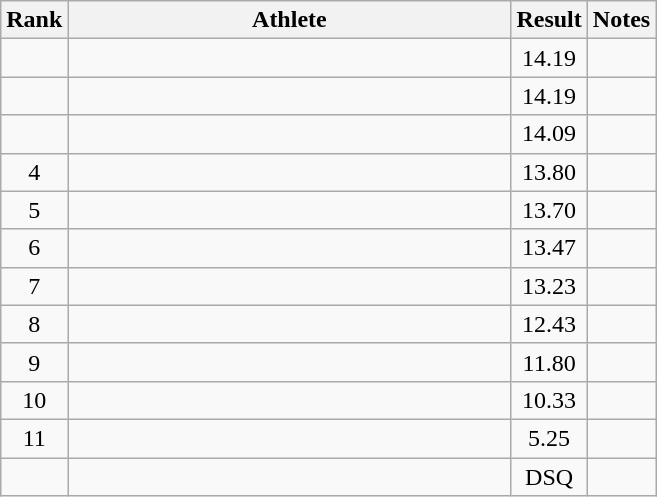<table class="wikitable" style="text-align:center">
<tr>
<th>Rank</th>
<th Style="width:18em">Athlete</th>
<th>Result</th>
<th>Notes</th>
</tr>
<tr>
<td></td>
<td style="text-align:left"></td>
<td>14.19</td>
<td></td>
</tr>
<tr>
<td></td>
<td style="text-align:left"></td>
<td>14.19</td>
<td></td>
</tr>
<tr>
<td></td>
<td style="text-align:left"></td>
<td>14.09</td>
<td></td>
</tr>
<tr>
<td>4</td>
<td style="text-align:left"></td>
<td>13.80</td>
<td></td>
</tr>
<tr>
<td>5</td>
<td style="text-align:left"></td>
<td>13.70</td>
<td></td>
</tr>
<tr>
<td>6</td>
<td style="text-align:left"></td>
<td>13.47</td>
<td></td>
</tr>
<tr>
<td>7</td>
<td style="text-align:left"></td>
<td>13.23</td>
<td></td>
</tr>
<tr>
<td>8</td>
<td style="text-align:left"></td>
<td>12.43</td>
<td></td>
</tr>
<tr>
<td>9</td>
<td style="text-align:left"></td>
<td>11.80</td>
<td></td>
</tr>
<tr>
<td>10</td>
<td style="text-align:left"></td>
<td>10.33</td>
<td></td>
</tr>
<tr>
<td>11</td>
<td style="text-align:left"></td>
<td>5.25</td>
<td></td>
</tr>
<tr>
<td></td>
<td style="text-align:left"></td>
<td>DSQ</td>
<td></td>
</tr>
</table>
